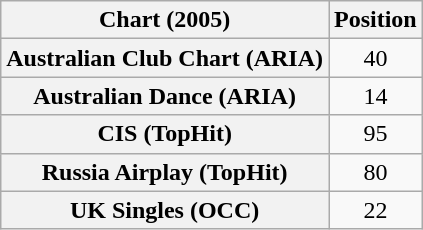<table class="wikitable sortable plainrowheaders" style="text-align:center">
<tr>
<th>Chart (2005)</th>
<th>Position</th>
</tr>
<tr>
<th scope="row">Australian Club Chart (ARIA)</th>
<td>40</td>
</tr>
<tr>
<th scope="row">Australian Dance (ARIA)</th>
<td>14</td>
</tr>
<tr>
<th scope="row">CIS (TopHit)</th>
<td>95</td>
</tr>
<tr>
<th scope="row">Russia Airplay (TopHit)</th>
<td>80</td>
</tr>
<tr>
<th scope="row">UK Singles (OCC)</th>
<td>22</td>
</tr>
</table>
